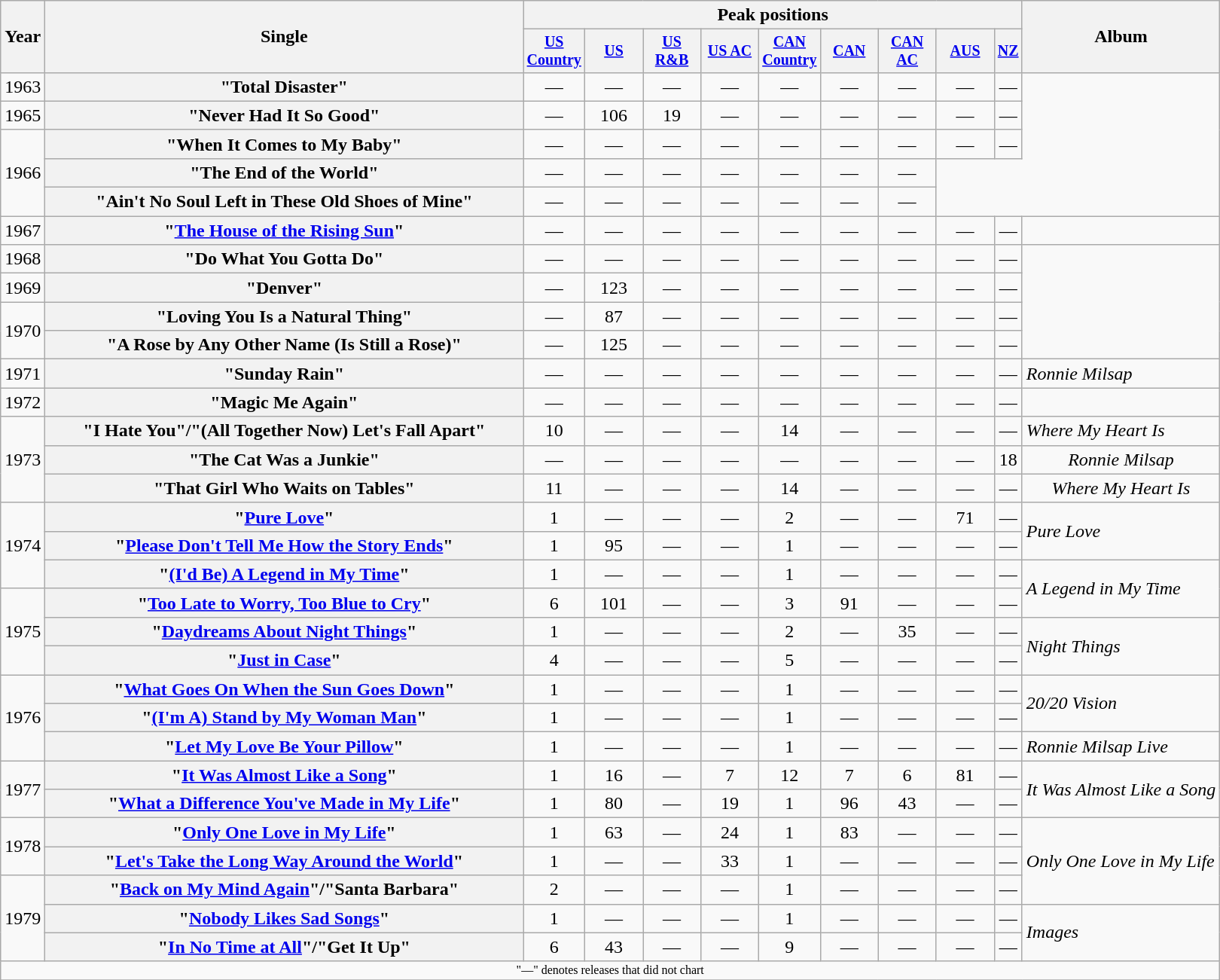<table class="wikitable plainrowheaders" style="text-align:center;">
<tr>
<th rowspan="2">Year</th>
<th rowspan="2" style="width:26em;">Single</th>
<th colspan="9">Peak positions</th>
<th rowspan="2">Album</th>
</tr>
<tr style="font-size:smaller;">
<th width="45"><a href='#'>US Country</a><br></th>
<th width="45"><a href='#'>US</a><br></th>
<th width="45"><a href='#'>US R&B</a></th>
<th width="45"><a href='#'>US AC</a><br></th>
<th width="45"><a href='#'>CAN Country</a><br></th>
<th width="45"><a href='#'>CAN</a><br></th>
<th width="45"><a href='#'>CAN AC</a><br></th>
<th width="45"><a href='#'>AUS</a><br></th>
<th><a href='#'>NZ</a></th>
</tr>
<tr>
<td>1963</td>
<th scope="row">"Total Disaster"</th>
<td>—</td>
<td>—</td>
<td>—</td>
<td>—</td>
<td>—</td>
<td>—</td>
<td>—</td>
<td>—</td>
<td —>—</td>
</tr>
<tr>
<td>1965</td>
<th scope="row">"Never Had It So Good"</th>
<td>—</td>
<td>106</td>
<td>19</td>
<td>—</td>
<td>—</td>
<td>—</td>
<td>—</td>
<td>—</td>
<td>—</td>
</tr>
<tr>
<td rowspan=3>1966</td>
<th scope="row">"When It Comes to My Baby"</th>
<td>—</td>
<td>—</td>
<td>—</td>
<td>—</td>
<td>—</td>
<td>—</td>
<td>—</td>
<td>—</td>
<td>—</td>
</tr>
<tr>
<th scope="row">"The End of the World"</th>
<td>—</td>
<td>—</td>
<td>—</td>
<td>—</td>
<td>—</td>
<td>—</td>
<td>—</td>
</tr>
<tr>
<th scope="row">"Ain't No Soul Left in These Old Shoes of Mine"</th>
<td>—</td>
<td>—</td>
<td>—</td>
<td>—</td>
<td>—</td>
<td>—</td>
<td>—</td>
</tr>
<tr>
<td>1967</td>
<th scope="row">"<a href='#'>The House of the Rising Sun</a>"</th>
<td>—</td>
<td>—</td>
<td>—</td>
<td>—</td>
<td>—</td>
<td>—</td>
<td>—</td>
<td>—</td>
<td>—</td>
<td></td>
</tr>
<tr>
<td>1968</td>
<th scope="row">"Do What You Gotta Do"</th>
<td>—</td>
<td>—</td>
<td>—</td>
<td>—</td>
<td>—</td>
<td>—</td>
<td>—</td>
<td>—</td>
<td>—</td>
</tr>
<tr>
<td>1969</td>
<th scope="row">"Denver"</th>
<td>—</td>
<td>123</td>
<td>—</td>
<td>—</td>
<td>—</td>
<td>—</td>
<td>—</td>
<td>—</td>
<td>—</td>
</tr>
<tr>
<td rowspan="2">1970</td>
<th scope="row">"Loving You Is a Natural Thing"</th>
<td>—</td>
<td>87</td>
<td>—</td>
<td>—</td>
<td>—</td>
<td>—</td>
<td>—</td>
<td>—</td>
<td>—</td>
</tr>
<tr>
<th scope="row">"A Rose by Any Other Name (Is Still a Rose)"</th>
<td>—</td>
<td>125</td>
<td>—</td>
<td>—</td>
<td>—</td>
<td>—</td>
<td>—</td>
<td>—</td>
<td>—</td>
</tr>
<tr>
<td>1971</td>
<th scope="row">"Sunday Rain"</th>
<td>—</td>
<td>—</td>
<td>—</td>
<td>—</td>
<td>—</td>
<td>—</td>
<td>—</td>
<td>—</td>
<td>—</td>
<td align="left"><em>Ronnie Milsap</em></td>
</tr>
<tr>
<td>1972</td>
<th scope="row">"Magic Me Again"</th>
<td>—</td>
<td>—</td>
<td>—</td>
<td>—</td>
<td>—</td>
<td>—</td>
<td>—</td>
<td>—</td>
<td —>—</td>
</tr>
<tr>
<td rowspan="3">1973</td>
<th scope="row">"I Hate You"/"(All Together Now) Let's Fall Apart"</th>
<td>10</td>
<td>—</td>
<td>—</td>
<td>—</td>
<td>14</td>
<td>—</td>
<td>—</td>
<td>—</td>
<td>—</td>
<td align="left"><em>Where My Heart Is</em></td>
</tr>
<tr>
<th>"The Cat Was a Junkie"</th>
<td>—</td>
<td>—</td>
<td>—</td>
<td>—</td>
<td>—</td>
<td>—</td>
<td>—</td>
<td>—</td>
<td>18</td>
<td><em>Ronnie Milsap</em></td>
</tr>
<tr>
<th scope="row">"That Girl Who Waits on Tables"</th>
<td>11</td>
<td>—</td>
<td>—</td>
<td>—</td>
<td>14</td>
<td>—</td>
<td>—</td>
<td>—</td>
<td>—</td>
<td><em>Where My Heart Is</em></td>
</tr>
<tr>
<td rowspan="3">1974</td>
<th scope="row">"<a href='#'>Pure Love</a>"</th>
<td>1</td>
<td>—</td>
<td>—</td>
<td>—</td>
<td>2</td>
<td>—</td>
<td>—</td>
<td>71</td>
<td>—</td>
<td rowspan="2" align="left"><em>Pure Love</em></td>
</tr>
<tr>
<th scope="row">"<a href='#'>Please Don't Tell Me How the Story Ends</a>"</th>
<td>1</td>
<td>95</td>
<td>—</td>
<td>—</td>
<td>1</td>
<td>—</td>
<td>—</td>
<td>—</td>
<td>—</td>
</tr>
<tr>
<th scope="row">"<a href='#'>(I'd Be) A Legend in My Time</a>"</th>
<td>1</td>
<td>—</td>
<td>—</td>
<td>—</td>
<td>1</td>
<td>—</td>
<td>—</td>
<td>—</td>
<td>—</td>
<td rowspan="2" align="left"><em>A Legend in My Time</em></td>
</tr>
<tr>
<td rowspan="3">1975</td>
<th scope="row">"<a href='#'>Too Late to Worry, Too Blue to Cry</a>"</th>
<td>6</td>
<td>101</td>
<td>—</td>
<td>—</td>
<td>3</td>
<td>91</td>
<td>—</td>
<td>—</td>
<td>—</td>
</tr>
<tr>
<th scope="row">"<a href='#'>Daydreams About Night Things</a>"</th>
<td>1</td>
<td>—</td>
<td>—</td>
<td>—</td>
<td>2</td>
<td>—</td>
<td>35</td>
<td>—</td>
<td>—</td>
<td rowspan="2" align="left"><em>Night Things</em></td>
</tr>
<tr>
<th scope="row">"<a href='#'>Just in Case</a>"</th>
<td>4</td>
<td>—</td>
<td>—</td>
<td>—</td>
<td>5</td>
<td>—</td>
<td>—</td>
<td>—</td>
<td>—</td>
</tr>
<tr>
<td rowspan="3">1976</td>
<th scope="row">"<a href='#'>What Goes On When the Sun Goes Down</a>"</th>
<td>1</td>
<td>—</td>
<td>—</td>
<td>—</td>
<td>1</td>
<td>—</td>
<td>—</td>
<td>—</td>
<td>—</td>
<td rowspan="2" align="left"><em>20/20 Vision</em></td>
</tr>
<tr>
<th scope="row">"<a href='#'>(I'm A) Stand by My Woman Man</a>"</th>
<td>1</td>
<td>—</td>
<td>—</td>
<td>—</td>
<td>1</td>
<td>—</td>
<td>—</td>
<td>—</td>
<td>—</td>
</tr>
<tr>
<th scope="row">"<a href='#'>Let My Love Be Your Pillow</a>"</th>
<td>1</td>
<td>—</td>
<td>—</td>
<td>—</td>
<td>1</td>
<td>—</td>
<td>—</td>
<td>—</td>
<td>—</td>
<td align="left"><em>Ronnie Milsap Live</em></td>
</tr>
<tr>
<td rowspan="2">1977</td>
<th scope="row">"<a href='#'>It Was Almost Like a Song</a>"</th>
<td>1</td>
<td>16</td>
<td>—</td>
<td>7</td>
<td>12</td>
<td>7</td>
<td>6</td>
<td>81</td>
<td>—</td>
<td rowspan="2" align="left"><em>It Was Almost Like a Song</em></td>
</tr>
<tr>
<th scope="row">"<a href='#'>What a Difference You've Made in My Life</a>"</th>
<td>1</td>
<td>80</td>
<td>—</td>
<td>19</td>
<td>1</td>
<td>96</td>
<td>43</td>
<td>—</td>
<td>—</td>
</tr>
<tr>
<td rowspan="2">1978</td>
<th scope="row">"<a href='#'>Only One Love in My Life</a>"</th>
<td>1</td>
<td>63</td>
<td>—</td>
<td>24</td>
<td>1</td>
<td>83</td>
<td>—</td>
<td>—</td>
<td>—</td>
<td rowspan="3" align="left"><em>Only One Love in My Life</em></td>
</tr>
<tr>
<th scope="row">"<a href='#'>Let's Take the Long Way Around the World</a>"</th>
<td>1</td>
<td>—</td>
<td>—</td>
<td>33</td>
<td>1</td>
<td>—</td>
<td>—</td>
<td>—</td>
<td>—</td>
</tr>
<tr>
<td rowspan="3">1979</td>
<th scope="row">"<a href='#'>Back on My Mind Again</a>"/"Santa Barbara"</th>
<td>2</td>
<td>—</td>
<td>—</td>
<td>—</td>
<td>1</td>
<td>—</td>
<td>—</td>
<td>—</td>
<td>—</td>
</tr>
<tr>
<th scope="row">"<a href='#'>Nobody Likes Sad Songs</a>"</th>
<td>1</td>
<td>—</td>
<td>—</td>
<td>—</td>
<td>1</td>
<td>—</td>
<td>—</td>
<td>—</td>
<td>—</td>
<td rowspan="2" align="left"><em>Images</em></td>
</tr>
<tr>
<th scope="row">"<a href='#'>In No Time at All</a>"/"Get It Up"</th>
<td>6</td>
<td>43</td>
<td>—</td>
<td>—</td>
<td>9</td>
<td>—</td>
<td>—</td>
<td>—</td>
<td>—</td>
</tr>
<tr>
<td colspan="12" style="font-size:8pt">"—" denotes releases that did not chart</td>
</tr>
<tr>
</tr>
</table>
